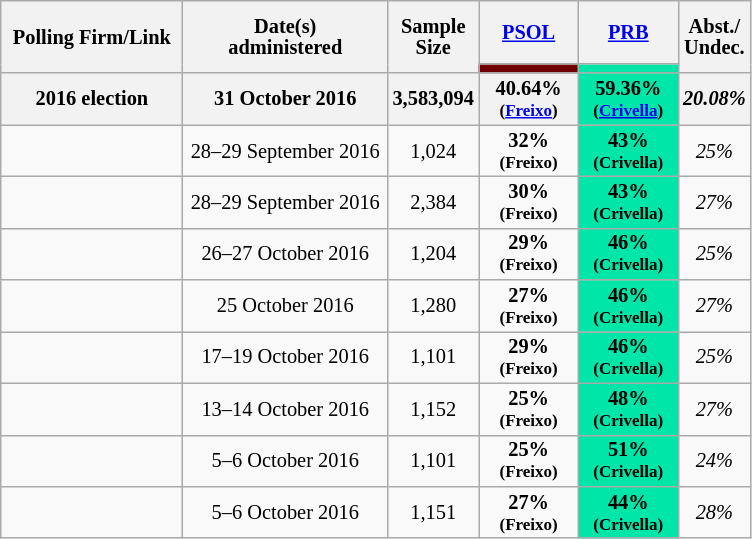<table class="wikitable collapsible" style="text-align:center;font-size:85%;line-height:14px;">
<tr style="height:42px;">
<th style="width:115px;" rowspan="2">Polling Firm/Link</th>
<th style="width:130px;" rowspan="2">Date(s)<br>administered</th>
<th style="width:50px;" rowspan="2">Sample<br>Size</th>
<th style="width:60px;"><a href='#'>PSOL</a></th>
<th style="width:60px;"><a href='#'>PRB</a></th>
<th style="width:40px;" rowspan="2">Abst./<br>Undec.</th>
</tr>
<tr>
<td style="color:inherit;background:#700000;"></td>
<td style="color:inherit;background:#00E6A8;"></td>
</tr>
<tr>
<th>2016 election</th>
<th>31 October 2016</th>
<th>3,583,094</th>
<th>40.64%<br><small>(<a href='#'>Freixo</a>)</small></th>
<th style="background:#00E6A8;">59.36%<br><small>(<a href='#'>Crivella</a>)</small></th>
<th><em>20.08%</em></th>
</tr>
<tr>
<td></td>
<td>28–29 September 2016</td>
<td>1,024</td>
<td><strong>32%<br><small>(Freixo)</small></strong></td>
<td style="background:#00E6A8;"><strong>43%<br><small>(Crivella)</small></strong></td>
<td><em>25%</em></td>
</tr>
<tr>
<td></td>
<td>28–29 September 2016</td>
<td>2,384</td>
<td><strong>30%<br><small>(Freixo)</small></strong></td>
<td style="background:#00E6A8;"><strong>43%<br><small>(Crivella)</small></strong></td>
<td><em>27%</em></td>
</tr>
<tr>
<td></td>
<td>26–27 October 2016</td>
<td>1,204</td>
<td><strong>29%<br><small>(Freixo)</small></strong></td>
<td style="background:#00E6A8;"><strong>46%<br><small>(Crivella)</small></strong></td>
<td><em>25%</em></td>
</tr>
<tr>
<td></td>
<td>25 October 2016</td>
<td>1,280</td>
<td><strong>27%<br><small>(Freixo)</small></strong></td>
<td style="background:#00E6A8;"><strong>46%<br><small>(Crivella)</small></strong></td>
<td><em>27%</em></td>
</tr>
<tr>
<td></td>
<td>17–19 October 2016</td>
<td>1,101</td>
<td><strong>29%<br><small>(Freixo)</small></strong></td>
<td style="background:#00E6A8;"><strong>46%<br><small>(Crivella)</small></strong></td>
<td><em>25%</em></td>
</tr>
<tr>
<td></td>
<td>13–14 October 2016</td>
<td>1,152</td>
<td><strong>25%<br><small>(Freixo)</small></strong></td>
<td style="background:#00E6A8;"><strong>48%<br><small>(Crivella)</small></strong></td>
<td><em>27%</em></td>
</tr>
<tr>
<td></td>
<td>5–6 October 2016</td>
<td>1,101</td>
<td><strong>25%<br><small>(Freixo)</small></strong></td>
<td style="background:#00E6A8;"><strong>51%<br><small>(Crivella)</small></strong></td>
<td><em>24%</em></td>
</tr>
<tr>
<td></td>
<td>5–6 October 2016</td>
<td>1,151</td>
<td><strong>27%<br><small>(Freixo)</small></strong></td>
<td style="background:#00E6A8;"><strong>44%<br><small>(Crivella)</small></strong></td>
<td><em>28%</em></td>
</tr>
</table>
